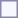<table style="border:1px solid #8888aa; background-color:#f7f8ff; padding:5px; font-size:95%; margin: 0px 12px 12px 0px;">
</table>
